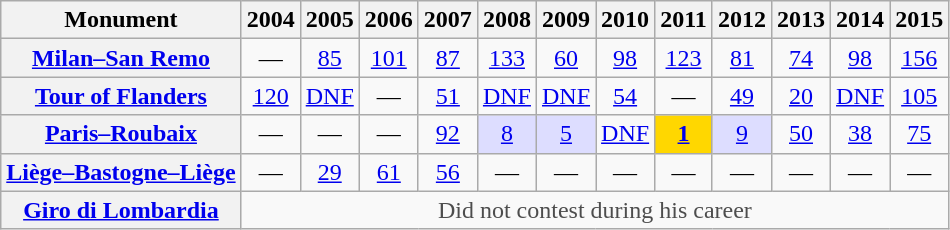<table class="wikitable plainrowheaders">
<tr>
<th>Monument</th>
<th scope="col">2004</th>
<th scope="col">2005</th>
<th scope="col">2006</th>
<th scope="col">2007</th>
<th scope="col">2008</th>
<th scope="col">2009</th>
<th scope="col">2010</th>
<th scope="col">2011</th>
<th scope="col">2012</th>
<th scope="col">2013</th>
<th scope="col">2014</th>
<th scope="col">2015</th>
</tr>
<tr style="text-align:center;">
<th scope="row"><a href='#'>Milan–San Remo</a></th>
<td>—</td>
<td><a href='#'>85</a></td>
<td><a href='#'>101</a></td>
<td><a href='#'>87</a></td>
<td><a href='#'>133</a></td>
<td><a href='#'>60</a></td>
<td><a href='#'>98</a></td>
<td><a href='#'>123</a></td>
<td><a href='#'>81</a></td>
<td><a href='#'>74</a></td>
<td><a href='#'>98</a></td>
<td><a href='#'>156</a></td>
</tr>
<tr style="text-align:center;">
<th scope="row"><a href='#'>Tour of Flanders</a></th>
<td><a href='#'>120</a></td>
<td><a href='#'>DNF</a></td>
<td>—</td>
<td><a href='#'>51</a></td>
<td><a href='#'>DNF</a></td>
<td><a href='#'>DNF</a></td>
<td><a href='#'>54</a></td>
<td>—</td>
<td><a href='#'>49</a></td>
<td><a href='#'>20</a></td>
<td><a href='#'>DNF</a></td>
<td><a href='#'>105</a></td>
</tr>
<tr style="text-align:center;">
<th scope="row"><a href='#'>Paris–Roubaix</a></th>
<td>—</td>
<td>—</td>
<td>—</td>
<td><a href='#'>92</a></td>
<td style="background:#ddf;"><a href='#'>8</a></td>
<td style="background:#ddf;"><a href='#'>5</a></td>
<td><a href='#'>DNF</a></td>
<td style="background:gold;"><a href='#'><strong>1</strong></a></td>
<td style="background:#ddf;"><a href='#'>9</a></td>
<td><a href='#'>50</a></td>
<td><a href='#'>38</a></td>
<td><a href='#'>75</a></td>
</tr>
<tr style="text-align:center;">
<th scope="row"><a href='#'>Liège–Bastogne–Liège</a></th>
<td>—</td>
<td><a href='#'>29</a></td>
<td><a href='#'>61</a></td>
<td><a href='#'>56</a></td>
<td>—</td>
<td>—</td>
<td>—</td>
<td>—</td>
<td>—</td>
<td>—</td>
<td>—</td>
<td>—</td>
</tr>
<tr style="text-align:center;">
<th scope="row"><a href='#'>Giro di Lombardia</a></th>
<td style="color:#4d4d4d;" colspan=13>Did not contest during his career</td>
</tr>
</table>
